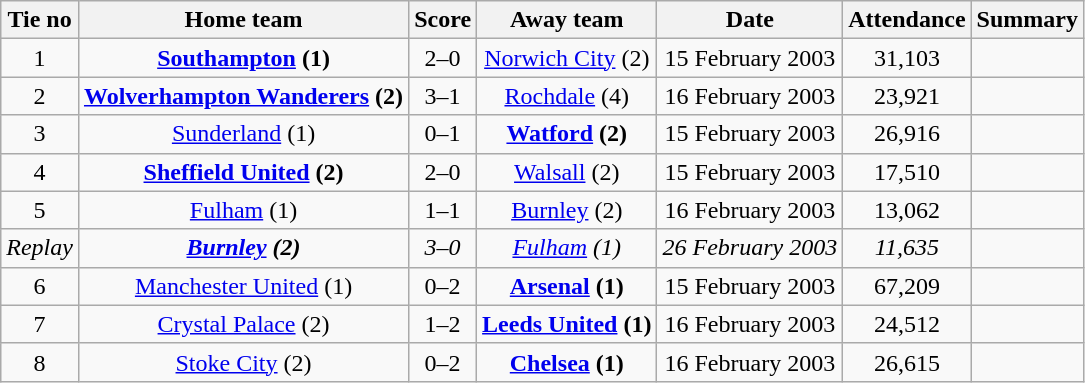<table class="wikitable" style="text-align: center">
<tr>
<th>Tie no</th>
<th>Home team</th>
<th>Score</th>
<th>Away team</th>
<th>Date</th>
<th>Attendance</th>
<th>Summary</th>
</tr>
<tr>
<td>1</td>
<td><strong><a href='#'>Southampton</a> (1)</strong></td>
<td>2–0</td>
<td><a href='#'>Norwich City</a> (2)</td>
<td>15 February 2003</td>
<td>31,103</td>
<td> </td>
</tr>
<tr>
<td>2</td>
<td><strong><a href='#'>Wolverhampton Wanderers</a> (2)</strong></td>
<td>3–1</td>
<td><a href='#'>Rochdale</a> (4)</td>
<td>16 February 2003</td>
<td>23,921</td>
<td> </td>
</tr>
<tr>
<td>3</td>
<td><a href='#'>Sunderland</a> (1)</td>
<td>0–1</td>
<td><strong><a href='#'>Watford</a> (2)</strong></td>
<td>15 February 2003</td>
<td>26,916</td>
<td> </td>
</tr>
<tr>
<td>4</td>
<td><strong><a href='#'>Sheffield United</a> (2)</strong></td>
<td>2–0</td>
<td><a href='#'>Walsall</a> (2)</td>
<td>15 February 2003</td>
<td>17,510</td>
<td> </td>
</tr>
<tr>
<td>5</td>
<td><a href='#'>Fulham</a> (1)</td>
<td>1–1</td>
<td><a href='#'>Burnley</a> (2)</td>
<td>16 February 2003</td>
<td>13,062</td>
<td> </td>
</tr>
<tr>
<td><em>Replay</em></td>
<td><strong><em><a href='#'>Burnley</a> (2)</em></strong></td>
<td><em>3–0</em></td>
<td><em><a href='#'>Fulham</a> (1)</em></td>
<td><em>26 February 2003</em></td>
<td><em>11,635</em></td>
<td> </td>
</tr>
<tr>
<td>6</td>
<td><a href='#'>Manchester United</a> (1)</td>
<td>0–2</td>
<td><strong><a href='#'>Arsenal</a> (1)</strong></td>
<td>15 February 2003</td>
<td>67,209</td>
<td> </td>
</tr>
<tr>
<td>7</td>
<td><a href='#'>Crystal Palace</a> (2)</td>
<td>1–2</td>
<td><strong><a href='#'>Leeds United</a> (1)</strong></td>
<td>16 February 2003</td>
<td>24,512</td>
<td> </td>
</tr>
<tr>
<td>8</td>
<td><a href='#'>Stoke City</a> (2)</td>
<td>0–2</td>
<td><strong><a href='#'>Chelsea</a> (1)</strong></td>
<td>16 February 2003</td>
<td>26,615</td>
<td> </td>
</tr>
</table>
